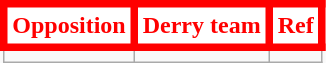<table class="wikitable collapsible collapsed">
<tr>
<th style="background:white; color:red; border:5px solid red">Opposition</th>
<th style="background:white; color:red; border:5px solid red">Derry team</th>
<th style="background:white; color:red; border:5px solid red">Ref</th>
</tr>
<tr>
<td></td>
<td></td>
</tr>
</table>
